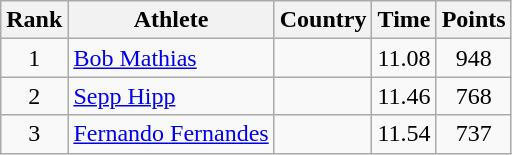<table class="wikitable sortable" style="text-align:center">
<tr>
<th>Rank</th>
<th>Athlete</th>
<th>Country</th>
<th>Time</th>
<th>Points</th>
</tr>
<tr>
<td>1</td>
<td align=left><a href='#'>Bob Mathias</a></td>
<td align=left></td>
<td>11.08</td>
<td>948</td>
</tr>
<tr>
<td>2</td>
<td align=left><a href='#'>Sepp Hipp</a></td>
<td align=left></td>
<td>11.46</td>
<td>768</td>
</tr>
<tr>
<td>3</td>
<td align=left><a href='#'>Fernando Fernandes</a></td>
<td align=left></td>
<td>11.54</td>
<td>737</td>
</tr>
</table>
